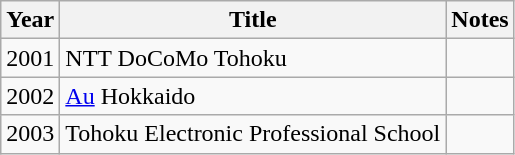<table class="wikitable">
<tr>
<th>Year</th>
<th>Title</th>
<th>Notes</th>
</tr>
<tr>
<td>2001</td>
<td>NTT DoCoMo Tohoku</td>
<td></td>
</tr>
<tr>
<td>2002</td>
<td><a href='#'>Au</a> Hokkaido</td>
<td></td>
</tr>
<tr>
<td>2003</td>
<td>Tohoku Electronic Professional School</td>
<td></td>
</tr>
</table>
